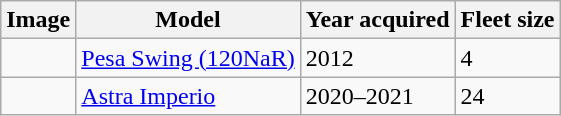<table class="wikitable">
<tr>
<th>Image</th>
<th>Model</th>
<th>Year acquired</th>
<th>Fleet size</th>
</tr>
<tr>
<td></td>
<td><a href='#'>Pesa Swing (120NaR)</a></td>
<td>2012</td>
<td>4</td>
</tr>
<tr>
<td></td>
<td><a href='#'>Astra Imperio</a></td>
<td>2020–2021</td>
<td>24</td>
</tr>
</table>
